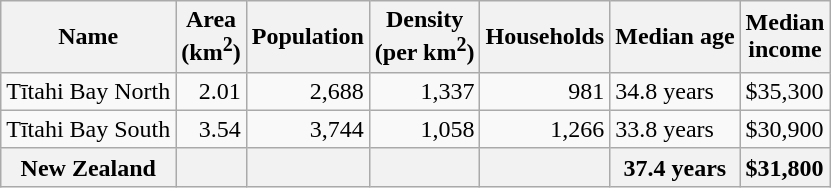<table class="wikitable">
<tr>
<th>Name</th>
<th>Area<br>(km<sup>2</sup>)</th>
<th>Population</th>
<th>Density<br>(per km<sup>2</sup>)</th>
<th>Households</th>
<th>Median age</th>
<th>Median<br>income</th>
</tr>
<tr>
<td>Tītahi Bay North</td>
<td style="text-align:right;">2.01</td>
<td style="text-align:right;">2,688</td>
<td style="text-align:right;">1,337</td>
<td style="text-align:right;">981</td>
<td>34.8 years</td>
<td>$35,300</td>
</tr>
<tr>
<td>Tītahi Bay South</td>
<td style="text-align:right;">3.54</td>
<td style="text-align:right;">3,744</td>
<td style="text-align:right;">1,058</td>
<td style="text-align:right;">1,266</td>
<td>33.8 years</td>
<td>$30,900</td>
</tr>
<tr>
<th>New Zealand</th>
<th></th>
<th></th>
<th></th>
<th></th>
<th>37.4 years</th>
<th style="text-align:left;">$31,800</th>
</tr>
</table>
